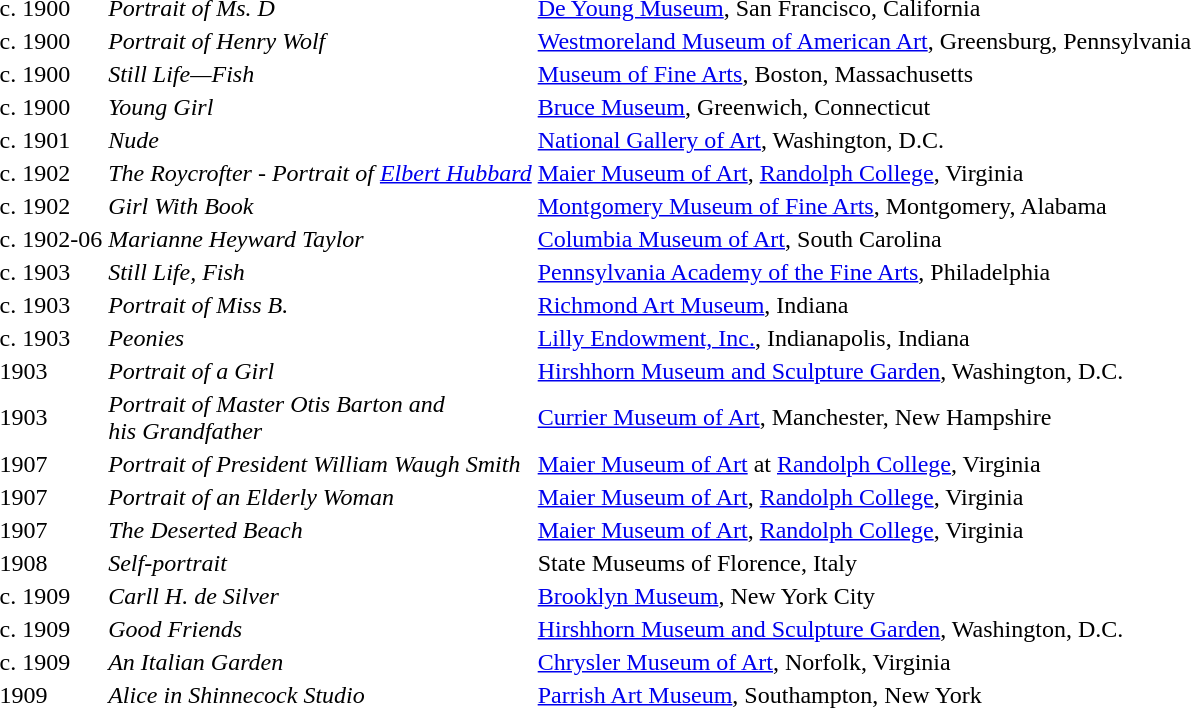<table>
<tr>
<td>c. 1900</td>
<td><em>Portrait of Ms. D</em></td>
<td><a href='#'>De Young Museum</a>, San Francisco, California</td>
</tr>
<tr>
<td>c. 1900</td>
<td><em>Portrait of Henry Wolf</em></td>
<td><a href='#'>Westmoreland Museum of American Art</a>, Greensburg, Pennsylvania</td>
</tr>
<tr>
<td>c. 1900</td>
<td><em>Still Life—Fish</em></td>
<td><a href='#'>Museum of Fine Arts</a>, Boston, Massachusetts</td>
</tr>
<tr>
<td>c. 1900</td>
<td><em>Young Girl</em></td>
<td><a href='#'>Bruce Museum</a>, Greenwich, Connecticut</td>
</tr>
<tr>
<td>c. 1901</td>
<td><em>Nude</em></td>
<td><a href='#'>National Gallery of Art</a>, Washington, D.C.</td>
</tr>
<tr>
<td>c. 1902</td>
<td><em>The Roycrofter - Portrait of <a href='#'>Elbert Hubbard</a></em></td>
<td><a href='#'>Maier Museum of Art</a>, <a href='#'>Randolph College</a>, Virginia</td>
</tr>
<tr>
<td>c. 1902</td>
<td><em>Girl With Book</em></td>
<td><a href='#'>Montgomery Museum of Fine Arts</a>, Montgomery, Alabama</td>
</tr>
<tr>
<td>c. 1902-06</td>
<td><em>Marianne Heyward Taylor</em></td>
<td><a href='#'>Columbia Museum of Art</a>, South Carolina</td>
</tr>
<tr>
<td>c. 1903</td>
<td><em>Still Life, Fish</em></td>
<td><a href='#'>Pennsylvania Academy of the Fine Arts</a>, Philadelphia</td>
</tr>
<tr>
<td>c. 1903</td>
<td><em>Portrait of Miss B.</em></td>
<td><a href='#'>Richmond Art Museum</a>, Indiana</td>
</tr>
<tr>
<td>c. 1903</td>
<td><em>Peonies</em></td>
<td><a href='#'>Lilly Endowment, Inc.</a>, Indianapolis, Indiana</td>
</tr>
<tr>
<td>1903</td>
<td><em>Portrait of a Girl</em></td>
<td><a href='#'>Hirshhorn Museum and Sculpture Garden</a>, Washington, D.C.</td>
</tr>
<tr>
<td>1903</td>
<td><em>Portrait of Master Otis Barton and<br> his Grandfather</em></td>
<td><a href='#'>Currier Museum of Art</a>, Manchester, New Hampshire</td>
</tr>
<tr>
<td>1907</td>
<td><em>Portrait of President William Waugh Smith</em></td>
<td><a href='#'>Maier Museum of Art</a> at <a href='#'>Randolph College</a>, Virginia</td>
</tr>
<tr>
<td>1907</td>
<td><em>Portrait of an Elderly Woman</em></td>
<td><a href='#'>Maier Museum of Art</a>, <a href='#'>Randolph College</a>, Virginia</td>
</tr>
<tr>
<td>1907</td>
<td><em>The Deserted Beach</em></td>
<td><a href='#'>Maier Museum of Art</a>, <a href='#'>Randolph College</a>, Virginia</td>
</tr>
<tr>
<td>1908</td>
<td><em>Self-portrait</em></td>
<td>State Museums of Florence, Italy</td>
</tr>
<tr>
<td>c. 1909</td>
<td><em>Carll H. de Silver</em></td>
<td><a href='#'>Brooklyn Museum</a>, New York City</td>
</tr>
<tr>
<td>c. 1909</td>
<td><em>Good Friends</em></td>
<td><a href='#'>Hirshhorn Museum and Sculpture Garden</a>, Washington, D.C.</td>
</tr>
<tr>
<td>c. 1909</td>
<td><em>An Italian Garden</em></td>
<td><a href='#'>Chrysler Museum of Art</a>, Norfolk, Virginia</td>
</tr>
<tr>
<td>1909</td>
<td><em>Alice in Shinnecock Studio</em></td>
<td><a href='#'>Parrish Art Museum</a>, Southampton, New York</td>
</tr>
</table>
